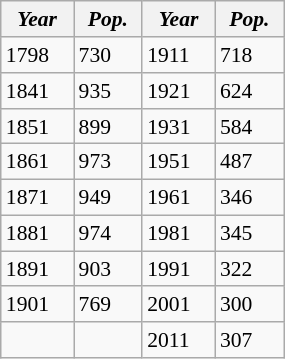<table class="wikitable" id="toc" style="float: right; margin-left: 2em; width: 15%; font-size: 90%;" cellspacing="3">
<tr>
<th><em>Year</em></th>
<th><em>Pop.</em></th>
<th><em>Year</em></th>
<th><em>Pop.</em></th>
</tr>
<tr>
<td>1798</td>
<td>730</td>
<td>1911</td>
<td>718</td>
</tr>
<tr>
<td>1841</td>
<td>935</td>
<td>1921</td>
<td>624</td>
</tr>
<tr>
<td>1851</td>
<td>899</td>
<td>1931</td>
<td>584</td>
</tr>
<tr>
<td>1861</td>
<td>973</td>
<td>1951</td>
<td>487</td>
</tr>
<tr>
<td>1871</td>
<td>949</td>
<td>1961</td>
<td>346</td>
</tr>
<tr>
<td>1881</td>
<td>974</td>
<td>1981</td>
<td>345</td>
</tr>
<tr>
<td>1891</td>
<td>903</td>
<td>1991</td>
<td>322</td>
</tr>
<tr>
<td>1901</td>
<td>769</td>
<td>2001</td>
<td>300</td>
</tr>
<tr>
<td></td>
<td></td>
<td>2011</td>
<td>307</td>
</tr>
</table>
